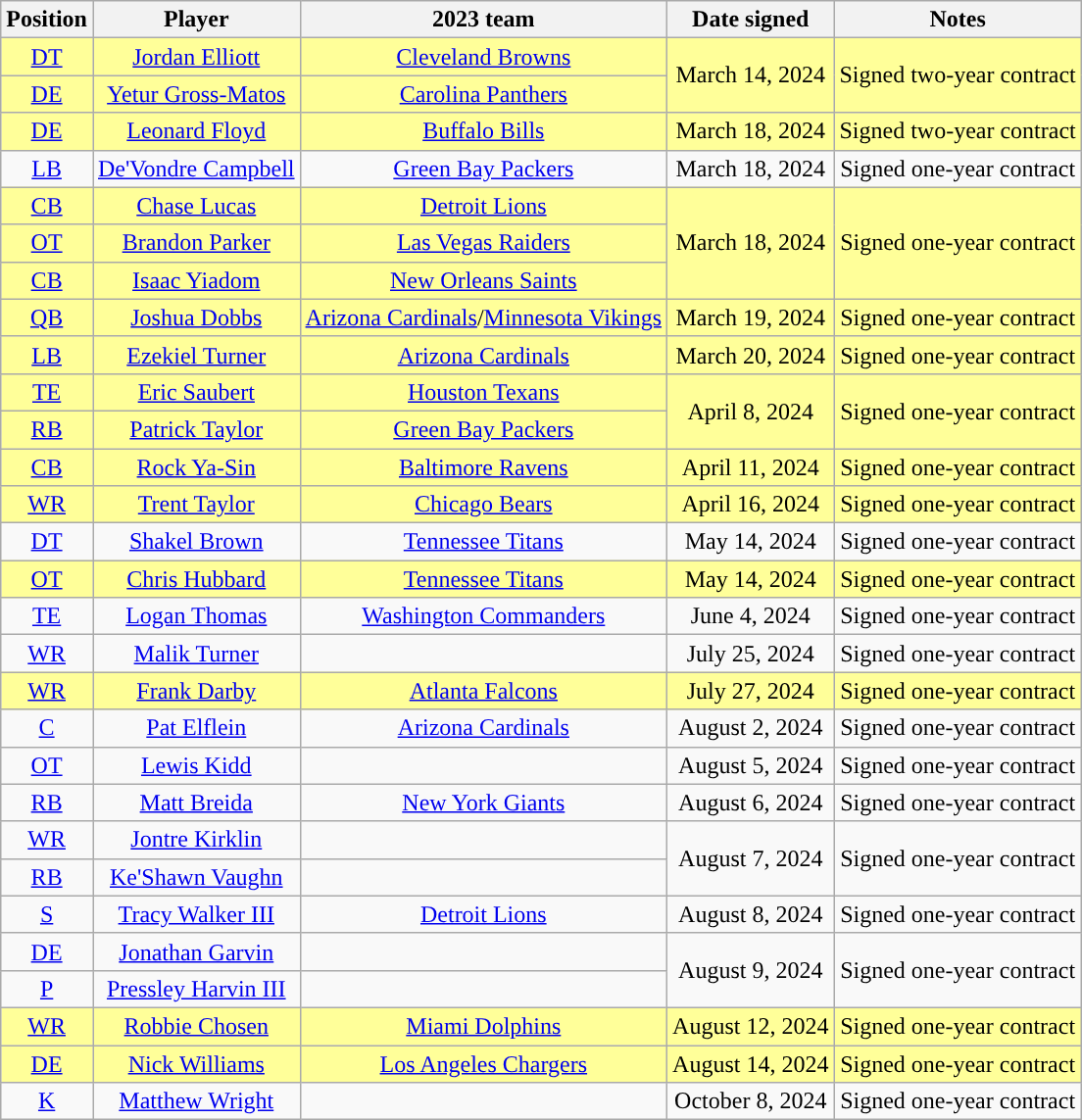<table class="sortable wikitable" style="text-align:center">
<tr>
<th>Position</th>
<th>Player</th>
<th>2023 team</th>
<th>Date signed</th>
<th>Notes</th>
</tr>
<tr style="background:#ff9">
<td><a href='#'>DT</a></td>
<td><a href='#'>Jordan Elliott</a></td>
<td><a href='#'>Cleveland Browns</a></td>
<td rowspan="2">March 14, 2024</td>
<td rowspan="2">Signed two-year contract</td>
</tr>
<tr style="background:#ff9">
<td><a href='#'>DE</a></td>
<td><a href='#'>Yetur Gross-Matos</a></td>
<td><a href='#'>Carolina Panthers</a></td>
</tr>
<tr style="background:#ff9">
<td><a href='#'>DE</a></td>
<td><a href='#'>Leonard Floyd</a></td>
<td><a href='#'>Buffalo Bills</a></td>
<td>March 18, 2024</td>
<td>Signed two-year contract</td>
</tr>
<tr style="background:#">
<td><a href='#'>LB</a></td>
<td><a href='#'>De'Vondre Campbell</a></td>
<td><a href='#'>Green Bay Packers</a></td>
<td>March 18, 2024</td>
<td>Signed one-year contract</td>
</tr>
<tr style="background:#ff9">
<td><a href='#'>CB</a></td>
<td><a href='#'>Chase Lucas</a></td>
<td><a href='#'>Detroit Lions</a></td>
<td rowspan="3">March 18, 2024</td>
<td rowspan="3">Signed one-year contract</td>
</tr>
<tr style="background:#ff9">
<td><a href='#'>OT</a></td>
<td><a href='#'>Brandon Parker</a></td>
<td><a href='#'>Las Vegas Raiders</a></td>
</tr>
<tr style="background:#ff9">
<td><a href='#'>CB</a></td>
<td><a href='#'>Isaac Yiadom</a></td>
<td><a href='#'>New Orleans Saints</a></td>
</tr>
<tr style="background:#ff9">
<td><a href='#'>QB</a></td>
<td><a href='#'>Joshua Dobbs</a></td>
<td><a href='#'>Arizona Cardinals</a>/<a href='#'>Minnesota Vikings</a></td>
<td>March 19, 2024</td>
<td>Signed one-year contract</td>
</tr>
<tr style="background:#ff9">
<td><a href='#'>LB</a></td>
<td><a href='#'>Ezekiel Turner</a></td>
<td><a href='#'>Arizona Cardinals</a></td>
<td>March 20, 2024</td>
<td>Signed one-year contract</td>
</tr>
<tr style="background:#ff9">
<td><a href='#'>TE</a></td>
<td><a href='#'>Eric Saubert</a></td>
<td><a href='#'>Houston Texans</a></td>
<td rowspan="2">April 8, 2024</td>
<td rowspan="2">Signed one-year contract</td>
</tr>
<tr style="background:#ff9">
<td><a href='#'>RB</a></td>
<td><a href='#'>Patrick Taylor</a></td>
<td><a href='#'>Green Bay Packers</a></td>
</tr>
<tr style="background:#ff9">
<td><a href='#'>CB</a></td>
<td><a href='#'>Rock Ya-Sin</a></td>
<td><a href='#'>Baltimore Ravens</a></td>
<td>April 11, 2024</td>
<td>Signed one-year contract</td>
</tr>
<tr style="background:#ff9">
<td><a href='#'>WR</a></td>
<td><a href='#'>Trent Taylor</a></td>
<td><a href='#'>Chicago Bears</a></td>
<td>April 16, 2024</td>
<td>Signed one-year contract</td>
</tr>
<tr style="background:">
<td><a href='#'>DT</a></td>
<td><a href='#'>Shakel Brown</a></td>
<td><a href='#'>Tennessee Titans</a></td>
<td>May 14, 2024</td>
<td>Signed one-year contract</td>
</tr>
<tr style="background:#ff9">
<td><a href='#'>OT</a></td>
<td><a href='#'>Chris Hubbard</a></td>
<td><a href='#'>Tennessee Titans</a></td>
<td>May 14, 2024</td>
<td>Signed one-year contract</td>
</tr>
<tr style="background:">
<td><a href='#'>TE</a></td>
<td><a href='#'>Logan Thomas</a></td>
<td><a href='#'>Washington Commanders</a></td>
<td>June 4, 2024</td>
<td>Signed one-year contract</td>
</tr>
<tr style="background:">
<td><a href='#'>WR</a></td>
<td><a href='#'>Malik Turner</a></td>
<td></td>
<td>July 25, 2024</td>
<td>Signed one-year contract</td>
</tr>
<tr style="background:#ff9">
<td><a href='#'>WR</a></td>
<td><a href='#'>Frank Darby</a></td>
<td><a href='#'>Atlanta Falcons</a></td>
<td>July 27, 2024</td>
<td>Signed one-year contract</td>
</tr>
<tr>
<td><a href='#'>C</a></td>
<td><a href='#'>Pat Elflein</a></td>
<td><a href='#'>Arizona Cardinals</a></td>
<td>August 2, 2024</td>
<td>Signed one-year contract</td>
</tr>
<tr>
<td><a href='#'>OT</a></td>
<td><a href='#'>Lewis Kidd</a></td>
<td></td>
<td>August 5, 2024</td>
<td>Signed one-year contract</td>
</tr>
<tr>
<td><a href='#'>RB</a></td>
<td><a href='#'>Matt Breida</a></td>
<td><a href='#'>New York Giants</a></td>
<td>August 6, 2024</td>
<td>Signed one-year contract</td>
</tr>
<tr>
<td><a href='#'>WR</a></td>
<td><a href='#'>Jontre Kirklin</a></td>
<td></td>
<td rowspan="2">August 7, 2024</td>
<td rowspan="2">Signed one-year contract</td>
</tr>
<tr>
<td><a href='#'>RB</a></td>
<td><a href='#'>Ke'Shawn Vaughn</a></td>
<td></td>
</tr>
<tr>
<td><a href='#'>S</a></td>
<td><a href='#'>Tracy Walker III</a></td>
<td><a href='#'>Detroit Lions</a></td>
<td>August 8, 2024</td>
<td>Signed one-year contract</td>
</tr>
<tr>
<td><a href='#'>DE</a></td>
<td><a href='#'>Jonathan Garvin</a></td>
<td></td>
<td rowspan="2">August 9, 2024</td>
<td rowspan="2">Signed one-year contract</td>
</tr>
<tr>
<td><a href='#'>P</a></td>
<td><a href='#'>Pressley Harvin III</a></td>
<td></td>
</tr>
<tr style="background:#ff9">
<td><a href='#'>WR</a></td>
<td><a href='#'>Robbie Chosen</a></td>
<td><a href='#'>Miami Dolphins</a></td>
<td>August 12, 2024</td>
<td>Signed one-year contract</td>
</tr>
<tr style="background:#ff9">
<td><a href='#'>DE</a></td>
<td><a href='#'>Nick Williams</a></td>
<td><a href='#'>Los Angeles Chargers</a></td>
<td>August 14, 2024</td>
<td>Signed one-year contract</td>
</tr>
<tr>
<td><a href='#'>K</a></td>
<td><a href='#'>Matthew Wright</a></td>
<td></td>
<td>October 8, 2024</td>
<td>Signed one-year contract</td>
</tr>
</table>
